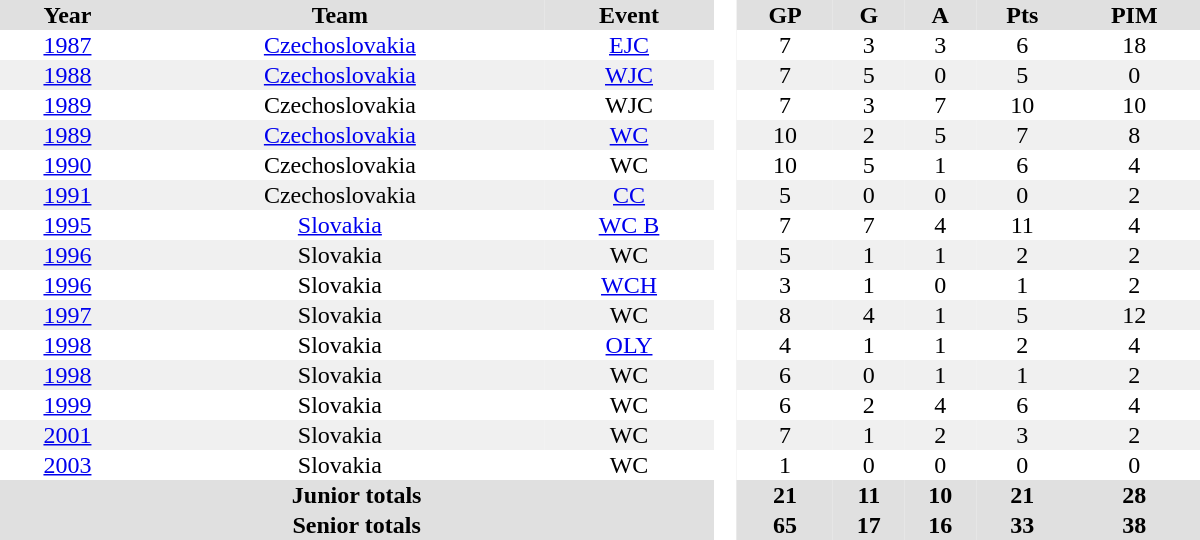<table border="0" cellpadding="1" cellspacing="0" style="text-align:center; width:50em">
<tr ALIGN="center" bgcolor="#e0e0e0">
<th>Year</th>
<th>Team</th>
<th>Event</th>
<th rowspan="99" bgcolor="#ffffff"> </th>
<th>GP</th>
<th>G</th>
<th>A</th>
<th>Pts</th>
<th>PIM</th>
</tr>
<tr>
<td><a href='#'>1987</a></td>
<td><a href='#'>Czechoslovakia</a></td>
<td><a href='#'>EJC</a></td>
<td>7</td>
<td>3</td>
<td>3</td>
<td>6</td>
<td>18</td>
</tr>
<tr bgcolor="#f0f0f0">
<td><a href='#'>1988</a></td>
<td><a href='#'>Czechoslovakia</a></td>
<td><a href='#'>WJC</a></td>
<td>7</td>
<td>5</td>
<td>0</td>
<td>5</td>
<td>0</td>
</tr>
<tr>
<td><a href='#'>1989</a></td>
<td>Czechoslovakia</td>
<td>WJC</td>
<td>7</td>
<td>3</td>
<td>7</td>
<td>10</td>
<td>10</td>
</tr>
<tr bgcolor="#f0f0f0">
<td><a href='#'>1989</a></td>
<td><a href='#'>Czechoslovakia</a></td>
<td><a href='#'>WC</a></td>
<td>10</td>
<td>2</td>
<td>5</td>
<td>7</td>
<td>8</td>
</tr>
<tr>
<td><a href='#'>1990</a></td>
<td>Czechoslovakia</td>
<td>WC</td>
<td>10</td>
<td>5</td>
<td>1</td>
<td>6</td>
<td>4</td>
</tr>
<tr bgcolor="#f0f0f0">
<td><a href='#'>1991</a></td>
<td>Czechoslovakia</td>
<td><a href='#'>CC</a></td>
<td>5</td>
<td>0</td>
<td>0</td>
<td>0</td>
<td>2</td>
</tr>
<tr>
<td><a href='#'>1995</a></td>
<td><a href='#'>Slovakia</a></td>
<td><a href='#'>WC B</a></td>
<td>7</td>
<td>7</td>
<td>4</td>
<td>11</td>
<td>4</td>
</tr>
<tr bgcolor="#f0f0f0">
<td><a href='#'>1996</a></td>
<td>Slovakia</td>
<td>WC</td>
<td>5</td>
<td>1</td>
<td>1</td>
<td>2</td>
<td>2</td>
</tr>
<tr>
<td><a href='#'>1996</a></td>
<td>Slovakia</td>
<td><a href='#'>WCH</a></td>
<td>3</td>
<td>1</td>
<td>0</td>
<td>1</td>
<td>2</td>
</tr>
<tr bgcolor="#f0f0f0">
<td><a href='#'>1997</a></td>
<td>Slovakia</td>
<td>WC</td>
<td>8</td>
<td>4</td>
<td>1</td>
<td>5</td>
<td>12</td>
</tr>
<tr>
<td><a href='#'>1998</a></td>
<td>Slovakia</td>
<td><a href='#'>OLY</a></td>
<td>4</td>
<td>1</td>
<td>1</td>
<td>2</td>
<td>4</td>
</tr>
<tr bgcolor="#f0f0f0">
<td><a href='#'>1998</a></td>
<td>Slovakia</td>
<td>WC</td>
<td>6</td>
<td>0</td>
<td>1</td>
<td>1</td>
<td>2</td>
</tr>
<tr>
<td><a href='#'>1999</a></td>
<td>Slovakia</td>
<td>WC</td>
<td>6</td>
<td>2</td>
<td>4</td>
<td>6</td>
<td>4</td>
</tr>
<tr bgcolor="#f0f0f0">
<td><a href='#'>2001</a></td>
<td>Slovakia</td>
<td>WC</td>
<td>7</td>
<td>1</td>
<td>2</td>
<td>3</td>
<td>2</td>
</tr>
<tr>
<td><a href='#'>2003</a></td>
<td>Slovakia</td>
<td>WC</td>
<td>1</td>
<td>0</td>
<td>0</td>
<td>0</td>
<td>0</td>
</tr>
<tr bgcolor="#e0e0e0">
<th colspan=3>Junior totals</th>
<th>21</th>
<th>11</th>
<th>10</th>
<th>21</th>
<th>28</th>
</tr>
<tr bgcolor="#e0e0e0">
<th colspan=3>Senior totals</th>
<th>65</th>
<th>17</th>
<th>16</th>
<th>33</th>
<th>38</th>
</tr>
</table>
